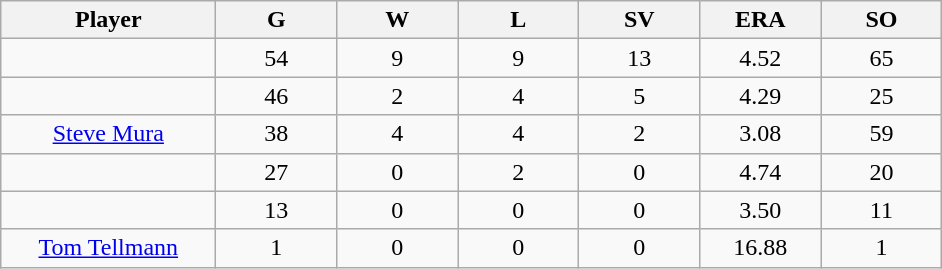<table class="wikitable sortable">
<tr>
<th bgcolor="#DDDDFF" width="16%">Player</th>
<th bgcolor="#DDDDFF" width="9%">G</th>
<th bgcolor="#DDDDFF" width="9%">W</th>
<th bgcolor="#DDDDFF" width="9%">L</th>
<th bgcolor="#DDDDFF" width="9%">SV</th>
<th bgcolor="#DDDDFF" width="9%">ERA</th>
<th bgcolor="#DDDDFF" width="9%">SO</th>
</tr>
<tr align="center">
<td></td>
<td>54</td>
<td>9</td>
<td>9</td>
<td>13</td>
<td>4.52</td>
<td>65</td>
</tr>
<tr align="center">
<td></td>
<td>46</td>
<td>2</td>
<td>4</td>
<td>5</td>
<td>4.29</td>
<td>25</td>
</tr>
<tr align=center>
<td><a href='#'>Steve Mura</a></td>
<td>38</td>
<td>4</td>
<td>4</td>
<td>2</td>
<td>3.08</td>
<td>59</td>
</tr>
<tr align=center>
<td></td>
<td>27</td>
<td>0</td>
<td>2</td>
<td>0</td>
<td>4.74</td>
<td>20</td>
</tr>
<tr align="center">
<td></td>
<td>13</td>
<td>0</td>
<td>0</td>
<td>0</td>
<td>3.50</td>
<td>11</td>
</tr>
<tr align="center">
<td><a href='#'>Tom Tellmann</a></td>
<td>1</td>
<td>0</td>
<td>0</td>
<td>0</td>
<td>16.88</td>
<td>1</td>
</tr>
</table>
